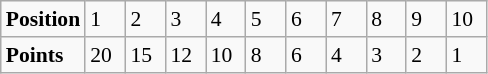<table class="wikitable" style="font-size: 90%;">
<tr>
<td><strong>Position</strong></td>
<td width=20>1</td>
<td width=20>2</td>
<td width=20>3</td>
<td width=20>4</td>
<td width=20>5</td>
<td width=20>6</td>
<td width=20>7</td>
<td width=20>8</td>
<td width=20>9</td>
<td width=20>10</td>
</tr>
<tr>
<td><strong>Points</strong></td>
<td>20</td>
<td>15</td>
<td>12</td>
<td>10</td>
<td>8</td>
<td>6</td>
<td>4</td>
<td>3</td>
<td>2</td>
<td>1</td>
</tr>
</table>
